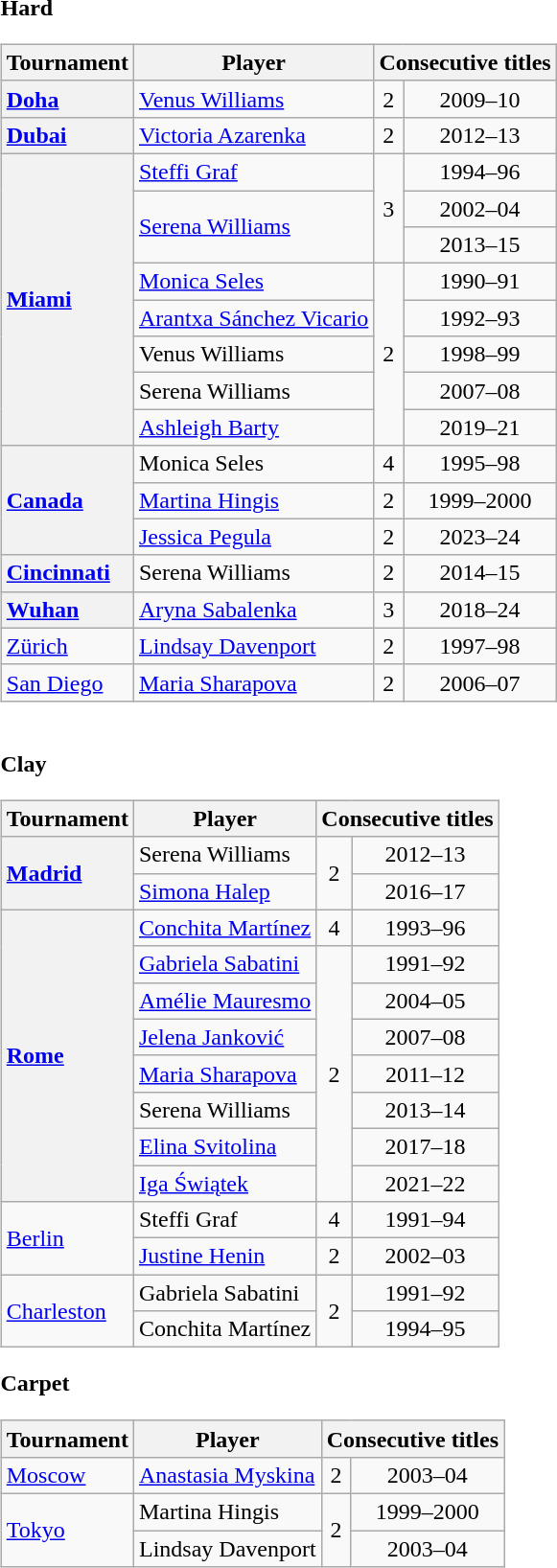<table>
<tr style="vertical-align:top">
<td><br><strong>Hard</strong><table class="wikitable nowrap" style="text-align:center">
<tr>
<th scope="col">Tournament</th>
<th scope="col">Player</th>
<th scope="col" colspan="2">Consecutive titles</th>
</tr>
<tr>
<th style="text-align:left" scope="row"><a href='#'>Doha</a></th>
<td style="text-align:left"> <a href='#'>Venus Williams</a></td>
<td>2</td>
<td>2009–10</td>
</tr>
<tr>
<th scope="row" style="text-align:left"><a href='#'>Dubai</a></th>
<td style="text-align:left"> <a href='#'>Victoria Azarenka</a></td>
<td>2</td>
<td>2012–13</td>
</tr>
<tr>
<th rowspan="8" scope="row" style="text-align:left"><a href='#'>Miami</a></th>
<td style="text-align:left"> <a href='#'>Steffi Graf</a></td>
<td rowspan="3">3</td>
<td>1994–96</td>
</tr>
<tr>
<td rowspan="2" style="text-align:left"> <a href='#'>Serena Williams</a></td>
<td>2002–04</td>
</tr>
<tr>
<td>2013–15</td>
</tr>
<tr>
<td style="text-align:left"> <a href='#'>Monica Seles</a></td>
<td rowspan="5">2</td>
<td>1990–91</td>
</tr>
<tr>
<td style="text-align:left"> <a href='#'>Arantxa Sánchez Vicario</a></td>
<td>1992–93</td>
</tr>
<tr>
<td style="text-align:left"> Venus Williams</td>
<td>1998–99</td>
</tr>
<tr>
<td style="text-align:left"> Serena Williams</td>
<td>2007–08</td>
</tr>
<tr>
<td style="text-align:left"> <a href='#'>Ashleigh Barty</a></td>
<td>2019–21</td>
</tr>
<tr>
<th rowspan="3" scope="row" style="text-align:left"><a href='#'>Canada</a></th>
<td style="text-align:left"> Monica Seles</td>
<td>4</td>
<td>1995–98</td>
</tr>
<tr>
<td style="text-align:left"> <a href='#'>Martina Hingis</a></td>
<td>2</td>
<td>1999–2000</td>
</tr>
<tr>
<td style="text-align:left"> <a href='#'>Jessica Pegula</a></td>
<td>2</td>
<td>2023–24</td>
</tr>
<tr>
<th scope="row" style="text-align:left"><a href='#'>Cincinnati</a></th>
<td style="text-align:left"> Serena Williams</td>
<td>2</td>
<td>2014–15</td>
</tr>
<tr>
<th scope="row" style="text-align:left"><a href='#'>Wuhan</a></th>
<td style="text-align:left"> <a href='#'>Aryna Sabalenka</a></td>
<td>3</td>
<td>2018–24</td>
</tr>
<tr>
<td style="text-align:left"><a href='#'>Zürich</a></td>
<td style="text-align:left"> <a href='#'>Lindsay Davenport</a></td>
<td>2</td>
<td>1997–98</td>
</tr>
<tr>
<td style="text-align:left"><a href='#'>San Diego</a></td>
<td style="text-align:left"> <a href='#'>Maria Sharapova</a></td>
<td>2</td>
<td>2006–07</td>
</tr>
</table>

<br><strong>Clay</strong><table class="wikitable nowrap" style="text-align:center">
<tr>
<th scope="col">Tournament</th>
<th scope="col">Player</th>
<th scope="col" colspan="2">Consecutive titles</th>
</tr>
<tr>
<th scope="row" rowspan="2" style="text-align:left"><a href='#'>Madrid</a></th>
<td style="text-align:left"> Serena Williams</td>
<td rowspan="2">2</td>
<td>2012–13</td>
</tr>
<tr>
<td style="text-align:left"> <a href='#'>Simona Halep</a></td>
<td>2016–17</td>
</tr>
<tr>
<th rowspan="8" scope="row" style="text-align:left"><a href='#'>Rome</a></th>
<td style="text-align:left"> <a href='#'>Conchita Martínez</a></td>
<td>4</td>
<td>1993–96</td>
</tr>
<tr>
<td style="text-align:left"> <a href='#'>Gabriela Sabatini</a></td>
<td rowspan="7">2</td>
<td>1991–92</td>
</tr>
<tr>
<td style="text-align:left"> <a href='#'>Amélie Mauresmo</a></td>
<td>2004–05</td>
</tr>
<tr>
<td style="text-align:left"> <a href='#'>Jelena Janković</a></td>
<td>2007–08</td>
</tr>
<tr>
<td style="text-align:left"> <a href='#'>Maria Sharapova</a></td>
<td>2011–12</td>
</tr>
<tr>
<td style="text-align:left"> Serena Williams</td>
<td>2013–14</td>
</tr>
<tr>
<td style="text-align:left"> <a href='#'>Elina Svitolina</a></td>
<td>2017–18</td>
</tr>
<tr>
<td style="text-align:left"> <a href='#'>Iga Świątek</a></td>
<td>2021–22</td>
</tr>
<tr>
<td rowspan="2" style="text-align:left"><a href='#'>Berlin</a></td>
<td style="text-align:left"> Steffi Graf</td>
<td>4</td>
<td>1991–94</td>
</tr>
<tr>
<td style="text-align:left"> <a href='#'>Justine Henin</a></td>
<td>2</td>
<td>2002–03</td>
</tr>
<tr>
<td rowspan="2" style="text-align:left"><a href='#'>Charleston</a></td>
<td style="text-align:left"> Gabriela Sabatini</td>
<td rowspan="2">2</td>
<td>1991–92</td>
</tr>
<tr>
<td style="text-align:left"> Conchita Martínez</td>
<td>1994–95</td>
</tr>
</table>
<strong>Carpet</strong><table class="wikitable nowrap" style="text-align:center">
<tr>
<th scope="col">Tournament</th>
<th scope="col">Player</th>
<th scope="col" colspan="2">Consecutive titles</th>
</tr>
<tr>
<td style="text-align:left"><a href='#'>Moscow</a></td>
<td style="text-align:left"> <a href='#'>Anastasia Myskina</a></td>
<td>2</td>
<td>2003–04</td>
</tr>
<tr>
<td rowspan="2" style="text-align:left"><a href='#'>Tokyo</a></td>
<td style="text-align:left"> Martina Hingis</td>
<td rowspan="2">2</td>
<td>1999–2000</td>
</tr>
<tr>
<td style="text-align:left"> Lindsay Davenport</td>
<td>2003–04</td>
</tr>
</table>
</td>
</tr>
</table>
